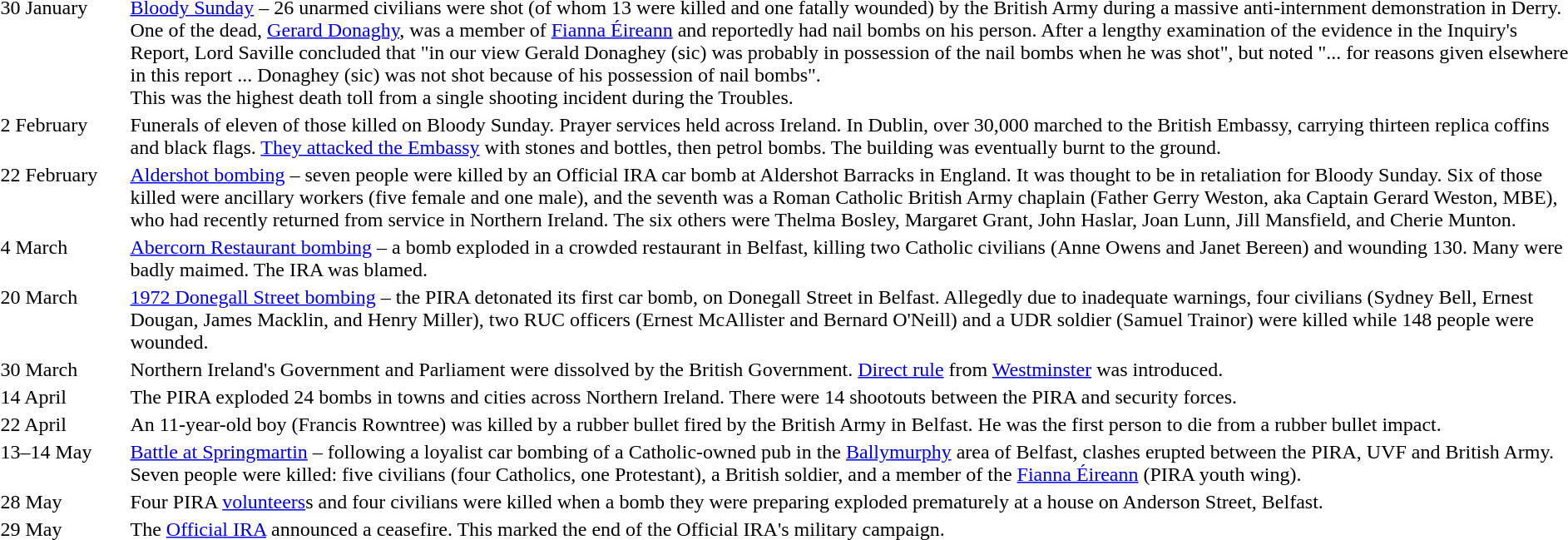<table "floatright">
<tr>
<td style="width:100px; vertical-align:top;">30 January</td>
<td><a href='#'>Bloody Sunday</a> – 26 unarmed civilians were shot (of whom 13 were killed and one fatally wounded) by the British Army during a massive anti-internment demonstration in Derry. One of the dead, <a href='#'>Gerard Donaghy</a>, was a member of <a href='#'>Fianna Éireann</a> and reportedly had nail bombs on his person. After a lengthy examination of the evidence in the Inquiry's Report, Lord Saville concluded that "in our view Gerald Donaghey (sic) was probably in possession of the nail bombs when he was shot", but noted "... for reasons given elsewhere in this report ... Donaghey (sic) was not shot because of his possession of nail bombs".<br>This was the highest death toll from a single shooting incident during the Troubles.</td>
</tr>
<tr>
<td valign="top">2 February</td>
<td>Funerals of eleven of those killed on Bloody Sunday. Prayer services held across Ireland. In Dublin, over 30,000 marched to the British Embassy, carrying thirteen replica coffins and black flags. <a href='#'>They attacked the Embassy</a> with stones and bottles, then petrol bombs. The building was eventually burnt to the ground.</td>
</tr>
<tr>
<td valign="top">22 February</td>
<td><a href='#'>Aldershot bombing</a> – seven people were killed by an Official IRA car bomb at Aldershot Barracks in England. It was thought to be in retaliation for Bloody Sunday. Six of those killed were ancillary workers (five female and one male), and the seventh was a Roman Catholic British Army chaplain (Father Gerry Weston, aka Captain Gerard Weston, MBE), who had recently returned from service in Northern Ireland. The six others were Thelma Bosley, Margaret Grant, John Haslar, Joan Lunn, Jill Mansfield, and Cherie Munton.</td>
</tr>
<tr>
<td valign="top">4 March</td>
<td><a href='#'>Abercorn Restaurant bombing</a> – a bomb exploded in a crowded restaurant in Belfast, killing two Catholic civilians (Anne Owens and Janet Bereen) and wounding 130. Many were badly maimed. The IRA was blamed.</td>
</tr>
<tr>
<td valign="top">20 March</td>
<td><a href='#'>1972 Donegall Street bombing</a> – the PIRA detonated its first car bomb, on Donegall Street in Belfast. Allegedly due to inadequate warnings, four civilians (Sydney Bell, Ernest Dougan, James Macklin, and Henry Miller), two RUC officers (Ernest McAllister and Bernard O'Neill) and a UDR soldier (Samuel Trainor) were killed while 148 people were wounded.</td>
</tr>
<tr>
<td valign="top">30 March</td>
<td>Northern Ireland's Government and Parliament were dissolved by the British Government. <a href='#'>Direct rule</a> from <a href='#'>Westminster</a> was introduced.</td>
</tr>
<tr>
<td valign="top">14 April</td>
<td>The PIRA exploded 24 bombs in towns and cities across Northern Ireland. There were 14 shootouts between the PIRA and security forces.</td>
</tr>
<tr>
<td valign="top">22 April</td>
<td>An 11-year-old boy (Francis Rowntree) was killed by a rubber bullet fired by the British Army in Belfast. He was the first person to die from a rubber bullet impact.</td>
</tr>
<tr>
<td valign="top">13–14 May</td>
<td><a href='#'>Battle at Springmartin</a> – following a loyalist car bombing of a Catholic-owned pub in the <a href='#'>Ballymurphy</a> area of Belfast, clashes erupted between the PIRA, UVF and British Army. Seven people were killed: five civilians (four Catholics, one Protestant), a British soldier, and a member of the <a href='#'>Fianna Éireann</a> (PIRA youth wing).</td>
</tr>
<tr>
<td valign="top">28 May</td>
<td>Four PIRA <a href='#'>volunteers</a>s and four civilians were killed when a bomb they were preparing exploded prematurely at a house on Anderson Street, Belfast.</td>
</tr>
<tr>
<td valign="top">29 May</td>
<td>The <a href='#'>Official IRA</a> announced a ceasefire. This marked the end of the Official IRA's military campaign.</td>
</tr>
</table>
